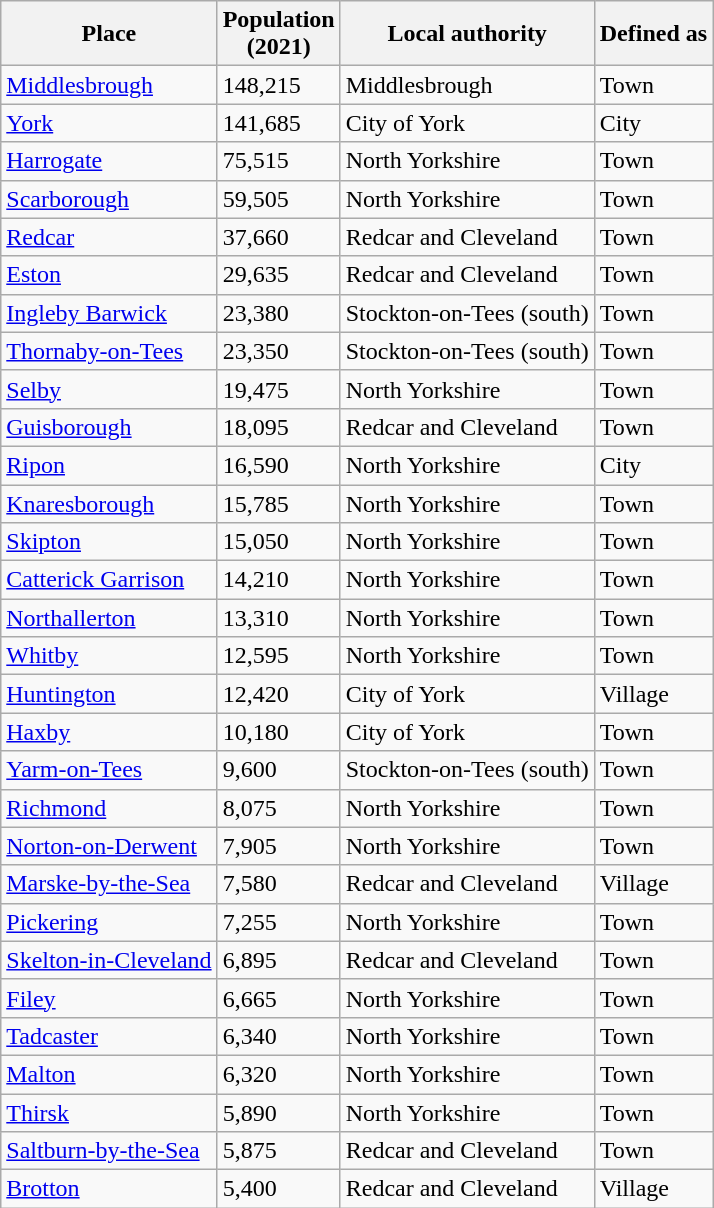<table class="wikitable sortable">
<tr>
<th>Place</th>
<th>Population<br>(2021) </th>
<th>Local authority</th>
<th>Defined as</th>
</tr>
<tr>
<td><a href='#'>Middlesbrough</a></td>
<td>148,215</td>
<td>Middlesbrough</td>
<td>Town</td>
</tr>
<tr>
<td><a href='#'>York</a></td>
<td>141,685</td>
<td>City of York</td>
<td>City</td>
</tr>
<tr>
<td><a href='#'>Harrogate</a></td>
<td>75,515</td>
<td>North Yorkshire</td>
<td>Town</td>
</tr>
<tr>
<td><a href='#'>Scarborough</a></td>
<td>59,505</td>
<td>North Yorkshire</td>
<td>Town</td>
</tr>
<tr>
<td><a href='#'>Redcar</a></td>
<td>37,660</td>
<td>Redcar and Cleveland</td>
<td>Town</td>
</tr>
<tr>
<td><a href='#'>Eston</a></td>
<td>29,635</td>
<td>Redcar and Cleveland</td>
<td>Town</td>
</tr>
<tr>
<td><a href='#'>Ingleby Barwick</a></td>
<td>23,380</td>
<td>Stockton-on-Tees (south)</td>
<td>Town</td>
</tr>
<tr>
<td><a href='#'>Thornaby-on-Tees</a></td>
<td>23,350</td>
<td>Stockton-on-Tees (south)</td>
<td>Town</td>
</tr>
<tr>
<td><a href='#'>Selby</a></td>
<td>19,475</td>
<td>North Yorkshire</td>
<td>Town</td>
</tr>
<tr>
<td><a href='#'>Guisborough</a></td>
<td>18,095</td>
<td>Redcar and Cleveland</td>
<td>Town</td>
</tr>
<tr>
<td><a href='#'>Ripon</a></td>
<td>16,590</td>
<td>North Yorkshire</td>
<td>City</td>
</tr>
<tr>
<td><a href='#'>Knaresborough</a></td>
<td>15,785</td>
<td>North Yorkshire</td>
<td>Town</td>
</tr>
<tr>
<td><a href='#'>Skipton</a></td>
<td>15,050</td>
<td>North Yorkshire</td>
<td>Town</td>
</tr>
<tr>
<td><a href='#'>Catterick Garrison</a></td>
<td>14,210</td>
<td>North Yorkshire</td>
<td>Town</td>
</tr>
<tr>
<td><a href='#'>Northallerton</a></td>
<td>13,310</td>
<td>North Yorkshire</td>
<td>Town</td>
</tr>
<tr>
<td><a href='#'>Whitby</a></td>
<td>12,595</td>
<td>North Yorkshire</td>
<td>Town</td>
</tr>
<tr>
<td><a href='#'>Huntington</a></td>
<td>12,420</td>
<td>City of York</td>
<td>Village</td>
</tr>
<tr>
<td><a href='#'>Haxby</a></td>
<td>10,180</td>
<td>City of York</td>
<td>Town</td>
</tr>
<tr>
<td><a href='#'>Yarm-on-Tees</a></td>
<td>9,600</td>
<td>Stockton-on-Tees (south)</td>
<td>Town</td>
</tr>
<tr>
<td><a href='#'>Richmond</a></td>
<td>8,075</td>
<td>North Yorkshire</td>
<td>Town</td>
</tr>
<tr>
<td><a href='#'>Norton-on-Derwent</a></td>
<td>7,905</td>
<td>North Yorkshire</td>
<td>Town</td>
</tr>
<tr>
<td><a href='#'>Marske-by-the-Sea</a></td>
<td>7,580</td>
<td>Redcar and Cleveland</td>
<td>Village</td>
</tr>
<tr>
<td><a href='#'>Pickering</a></td>
<td>7,255</td>
<td>North Yorkshire</td>
<td>Town</td>
</tr>
<tr>
<td><a href='#'>Skelton-in-Cleveland</a></td>
<td>6,895</td>
<td>Redcar and Cleveland</td>
<td>Town</td>
</tr>
<tr>
<td><a href='#'>Filey</a></td>
<td>6,665</td>
<td>North Yorkshire</td>
<td>Town</td>
</tr>
<tr>
<td><a href='#'>Tadcaster</a></td>
<td>6,340</td>
<td>North Yorkshire</td>
<td>Town</td>
</tr>
<tr>
<td><a href='#'>Malton</a></td>
<td>6,320</td>
<td>North Yorkshire</td>
<td>Town</td>
</tr>
<tr>
<td><a href='#'>Thirsk</a></td>
<td>5,890</td>
<td>North Yorkshire</td>
<td>Town</td>
</tr>
<tr>
<td><a href='#'>Saltburn-by-the-Sea</a></td>
<td>5,875</td>
<td>Redcar and Cleveland</td>
<td>Town</td>
</tr>
<tr>
<td><a href='#'>Brotton</a></td>
<td>5,400</td>
<td>Redcar and Cleveland</td>
<td>Village</td>
</tr>
</table>
